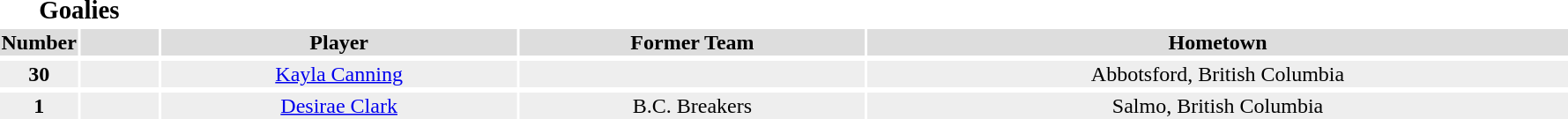<table>
<tr>
<th colspan=2><big>Goalies</big></th>
</tr>
<tr bgcolor="#dddddd">
<th width=5%>Number</th>
<th width=5%></th>
<th !width=10%>Player</th>
<th !width=10%>Former Team</th>
<th !width=10%>Hometown</th>
</tr>
<tr>
</tr>
<tr bgcolor="#eeeeee">
<td align=center><strong>30</strong></td>
<td align=center></td>
<td align=center><a href='#'>Kayla Canning</a></td>
<td align=center></td>
<td align=center>Abbotsford, British Columbia</td>
</tr>
<tr>
</tr>
<tr bgcolor="#eeeeee">
<td align=center><strong>1</strong></td>
<td align=center></td>
<td align=center><a href='#'>Desirae Clark</a></td>
<td align=center>B.C. Breakers</td>
<td align=center>Salmo, British Columbia</td>
</tr>
<tr>
</tr>
</table>
